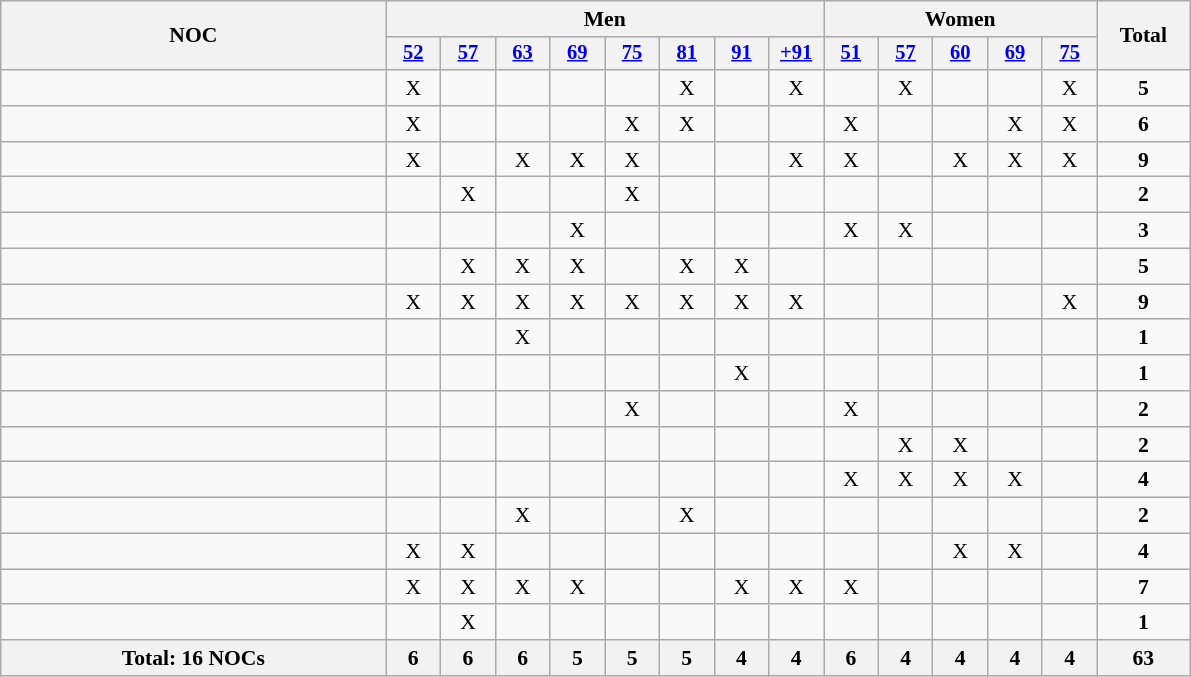<table class="wikitable" style="text-align:center; font-size:90%">
<tr>
<th rowspan=2 width=250>NOC</th>
<th colspan=8>Men</th>
<th colspan=5>Women</th>
<th rowspan=2 width=55>Total</th>
</tr>
<tr style="font-size: 95%">
<th width=30><a href='#'>52</a></th>
<th width=30><a href='#'>57</a></th>
<th width=30><a href='#'>63</a></th>
<th width=30><a href='#'>69</a></th>
<th width=30><a href='#'>75</a></th>
<th width=30><a href='#'>81</a></th>
<th width=30><a href='#'>91</a></th>
<th width=30><a href='#'>+91</a></th>
<th width=30><a href='#'>51</a></th>
<th width=30><a href='#'>57</a></th>
<th width=30><a href='#'>60</a></th>
<th width=30><a href='#'>69</a></th>
<th width=30><a href='#'>75</a></th>
</tr>
<tr>
<td align=left></td>
<td>X</td>
<td></td>
<td></td>
<td></td>
<td></td>
<td>X</td>
<td></td>
<td>X</td>
<td></td>
<td>X</td>
<td></td>
<td></td>
<td>X</td>
<td><strong>5</strong></td>
</tr>
<tr>
<td align=left></td>
<td>X</td>
<td></td>
<td></td>
<td></td>
<td>X</td>
<td>X</td>
<td></td>
<td></td>
<td>X</td>
<td></td>
<td></td>
<td>X</td>
<td>X</td>
<td><strong>6</strong></td>
</tr>
<tr>
<td align=left></td>
<td>X</td>
<td></td>
<td>X</td>
<td>X</td>
<td>X</td>
<td></td>
<td></td>
<td>X</td>
<td>X</td>
<td></td>
<td>X</td>
<td>X</td>
<td>X</td>
<td><strong>9</strong></td>
</tr>
<tr>
<td align=left></td>
<td></td>
<td>X</td>
<td></td>
<td></td>
<td>X</td>
<td></td>
<td></td>
<td></td>
<td></td>
<td></td>
<td></td>
<td></td>
<td></td>
<td><strong>2</strong></td>
</tr>
<tr>
<td align=left></td>
<td></td>
<td></td>
<td></td>
<td>X</td>
<td></td>
<td></td>
<td></td>
<td></td>
<td>X</td>
<td>X</td>
<td></td>
<td></td>
<td></td>
<td><strong>3</strong></td>
</tr>
<tr>
<td align=left></td>
<td></td>
<td>X</td>
<td>X</td>
<td>X</td>
<td></td>
<td>X</td>
<td>X</td>
<td></td>
<td></td>
<td></td>
<td></td>
<td></td>
<td></td>
<td><strong>5</strong></td>
</tr>
<tr>
<td align=left></td>
<td>X</td>
<td>X</td>
<td>X</td>
<td>X</td>
<td>X</td>
<td>X</td>
<td>X</td>
<td>X</td>
<td></td>
<td></td>
<td></td>
<td></td>
<td>X</td>
<td><strong>9</strong></td>
</tr>
<tr>
<td align=left></td>
<td></td>
<td></td>
<td>X</td>
<td></td>
<td></td>
<td></td>
<td></td>
<td></td>
<td></td>
<td></td>
<td></td>
<td></td>
<td></td>
<td><strong>1</strong></td>
</tr>
<tr>
<td align=left></td>
<td></td>
<td></td>
<td></td>
<td></td>
<td></td>
<td></td>
<td>X</td>
<td></td>
<td></td>
<td></td>
<td></td>
<td></td>
<td></td>
<td><strong>1</strong></td>
</tr>
<tr>
<td align=left></td>
<td></td>
<td></td>
<td></td>
<td></td>
<td>X</td>
<td></td>
<td></td>
<td></td>
<td>X</td>
<td></td>
<td></td>
<td></td>
<td></td>
<td><strong>2</strong></td>
</tr>
<tr>
<td align=left></td>
<td></td>
<td></td>
<td></td>
<td></td>
<td></td>
<td></td>
<td></td>
<td></td>
<td></td>
<td>X</td>
<td>X</td>
<td></td>
<td></td>
<td><strong>2</strong></td>
</tr>
<tr>
<td align=left></td>
<td></td>
<td></td>
<td></td>
<td></td>
<td></td>
<td></td>
<td></td>
<td></td>
<td>X</td>
<td>X</td>
<td>X</td>
<td>X</td>
<td></td>
<td><strong>4</strong></td>
</tr>
<tr>
<td align=left></td>
<td></td>
<td></td>
<td>X</td>
<td></td>
<td></td>
<td>X</td>
<td></td>
<td></td>
<td></td>
<td></td>
<td></td>
<td></td>
<td></td>
<td><strong>2</strong></td>
</tr>
<tr>
<td align=left></td>
<td>X</td>
<td>X</td>
<td></td>
<td></td>
<td></td>
<td></td>
<td></td>
<td></td>
<td></td>
<td></td>
<td>X</td>
<td>X</td>
<td></td>
<td><strong>4</strong></td>
</tr>
<tr>
<td align=left></td>
<td>X</td>
<td>X</td>
<td>X</td>
<td>X</td>
<td></td>
<td></td>
<td>X</td>
<td>X</td>
<td>X</td>
<td></td>
<td></td>
<td></td>
<td></td>
<td><strong>7</strong></td>
</tr>
<tr>
<td align=left></td>
<td></td>
<td>X</td>
<td></td>
<td></td>
<td></td>
<td></td>
<td></td>
<td></td>
<td></td>
<td></td>
<td></td>
<td></td>
<td></td>
<td><strong>1</strong></td>
</tr>
<tr>
<th>Total:  16 NOCs</th>
<th>6</th>
<th>6</th>
<th>6</th>
<th>5</th>
<th>5</th>
<th>5</th>
<th>4</th>
<th>4</th>
<th>6</th>
<th>4</th>
<th>4</th>
<th>4</th>
<th>4</th>
<th>63</th>
</tr>
</table>
